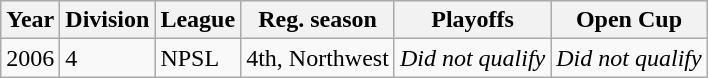<table class="wikitable">
<tr>
<th>Year</th>
<th>Division</th>
<th>League</th>
<th>Reg. season</th>
<th>Playoffs</th>
<th>Open Cup</th>
</tr>
<tr>
<td>2006</td>
<td>4</td>
<td>NPSL</td>
<td>4th, Northwest</td>
<td><em>Did not qualify</em></td>
<td><em>Did not qualify</em></td>
</tr>
</table>
